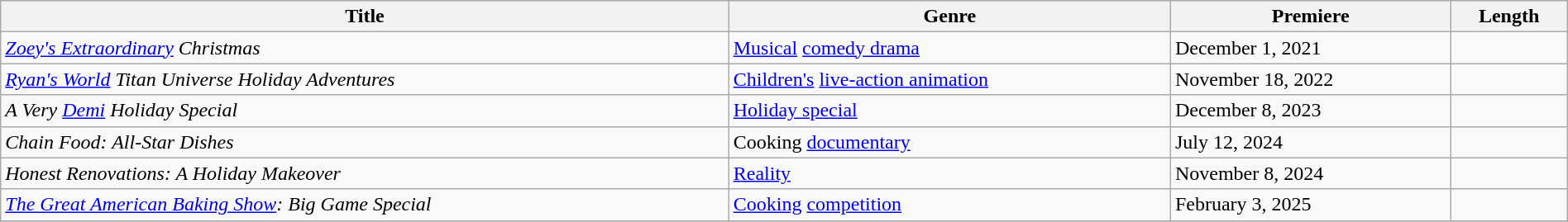<table class="wikitable sortable" style="width:100%;">
<tr>
<th>Title</th>
<th>Genre</th>
<th>Premiere</th>
<th>Length</th>
</tr>
<tr>
<td><em><a href='#'>Zoey's Extraordinary</a> Christmas</em></td>
<td><a href='#'>Musical</a> <a href='#'>comedy drama</a></td>
<td>December 1, 2021</td>
<td></td>
</tr>
<tr>
<td><em><a href='#'>Ryan's World</a> Titan Universe Holiday Adventures</em></td>
<td><a href='#'>Children's</a> <a href='#'>live-action animation</a></td>
<td>November 18, 2022</td>
<td></td>
</tr>
<tr>
<td><em>A Very <a href='#'>Demi</a> Holiday Special</em></td>
<td><a href='#'>Holiday special</a></td>
<td>December 8, 2023</td>
<td></td>
</tr>
<tr>
<td><em>Chain Food: All-Star Dishes</em></td>
<td>Cooking <a href='#'>documentary</a></td>
<td>July 12, 2024</td>
<td></td>
</tr>
<tr>
<td><em>Honest Renovations: A Holiday Makeover</em></td>
<td><a href='#'>Reality</a></td>
<td>November 8, 2024</td>
<td></td>
</tr>
<tr>
<td><em><a href='#'>The Great American Baking Show</a>: Big Game Special</em></td>
<td><a href='#'>Cooking</a> <a href='#'>competition</a></td>
<td>February 3, 2025</td>
<td></td>
</tr>
<tr>
</tr>
</table>
